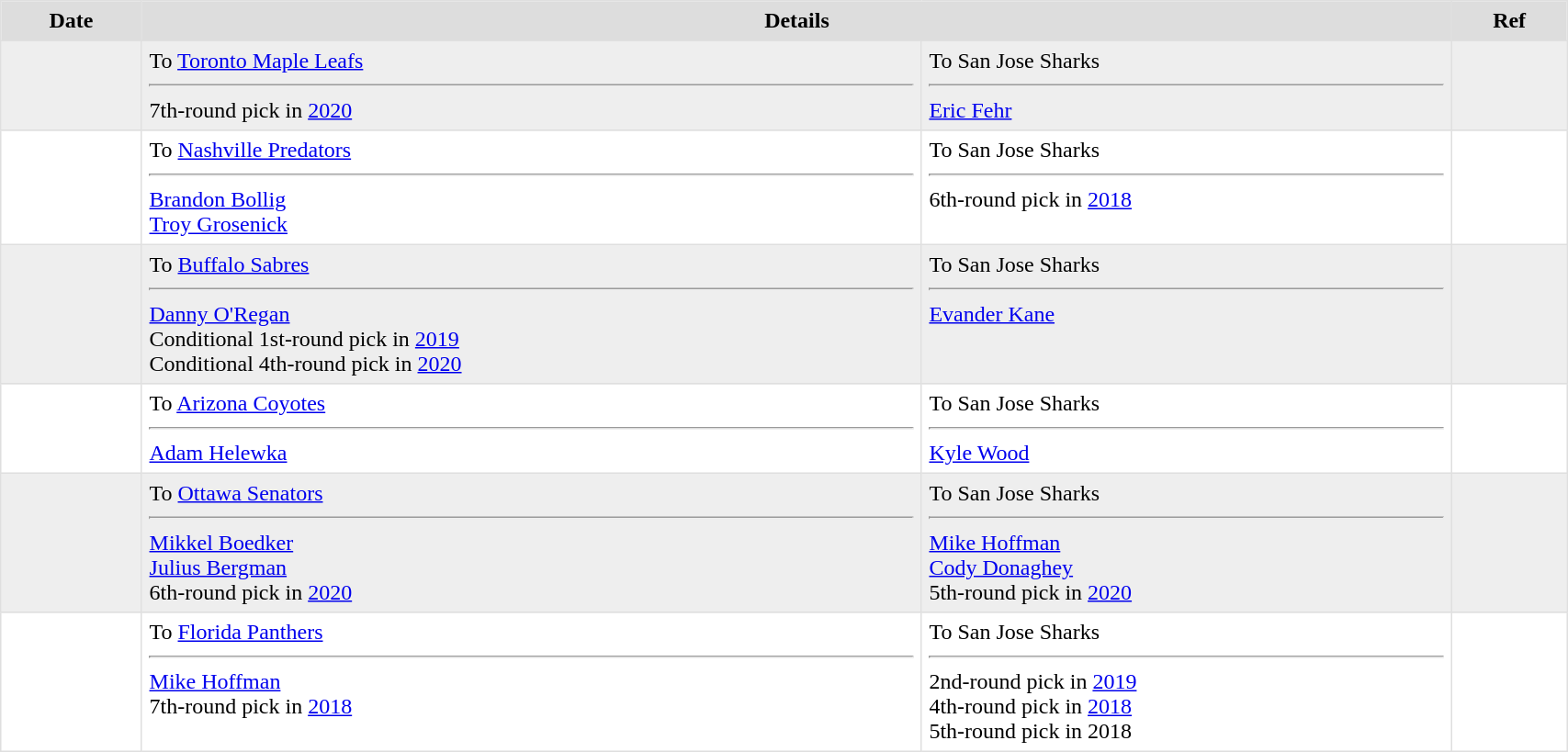<table border=1 style="border-collapse:collapse" bordercolor="#DFDFDF" cellpadding="5" width=90%>
<tr style="background:#ddd; text-align:center;">
<th>Date</th>
<th colspan="2">Details</th>
<th>Ref</th>
</tr>
<tr bgcolor="#eeeeee">
<td></td>
<td valign="top">To <a href='#'>Toronto Maple Leafs</a><hr>7th-round pick in <a href='#'>2020</a></td>
<td valign="top">To San Jose Sharks<hr><a href='#'>Eric Fehr</a></td>
<td></td>
</tr>
<tr>
<td></td>
<td valign="top">To <a href='#'>Nashville Predators</a><hr><a href='#'>Brandon Bollig</a><br><a href='#'>Troy Grosenick</a></td>
<td valign="top">To San Jose Sharks<hr>6th-round pick in <a href='#'>2018</a></td>
<td></td>
</tr>
<tr bgcolor="#eeeeee">
<td></td>
<td valign="top">To <a href='#'>Buffalo Sabres</a><hr><a href='#'>Danny O'Regan</a><br>Conditional 1st-round pick in <a href='#'>2019</a><br>Conditional 4th-round pick in <a href='#'>2020</a></td>
<td valign="top">To San Jose Sharks<hr><a href='#'>Evander Kane</a></td>
<td></td>
</tr>
<tr>
<td></td>
<td valign="top">To <a href='#'>Arizona Coyotes</a><hr><a href='#'>Adam Helewka</a></td>
<td valign="top">To San Jose Sharks<hr><a href='#'>Kyle Wood</a></td>
<td></td>
</tr>
<tr bgcolor="#eeeeee">
<td></td>
<td valign="top">To <a href='#'>Ottawa Senators</a><hr><a href='#'>Mikkel Boedker</a><br><a href='#'>Julius Bergman</a><br>6th-round pick in <a href='#'>2020</a></td>
<td valign="top">To San Jose Sharks<hr><a href='#'>Mike Hoffman</a><br><a href='#'>Cody Donaghey</a><br>5th-round pick in <a href='#'>2020</a></td>
<td></td>
</tr>
<tr>
<td></td>
<td valign="top">To <a href='#'>Florida Panthers</a><hr><a href='#'>Mike Hoffman</a><br>7th-round pick in <a href='#'>2018</a></td>
<td valign="top">To San Jose Sharks<hr>2nd-round pick in <a href='#'>2019</a><br>4th-round pick in <a href='#'>2018</a><br>5th-round pick in 2018</td>
<td></td>
</tr>
</table>
